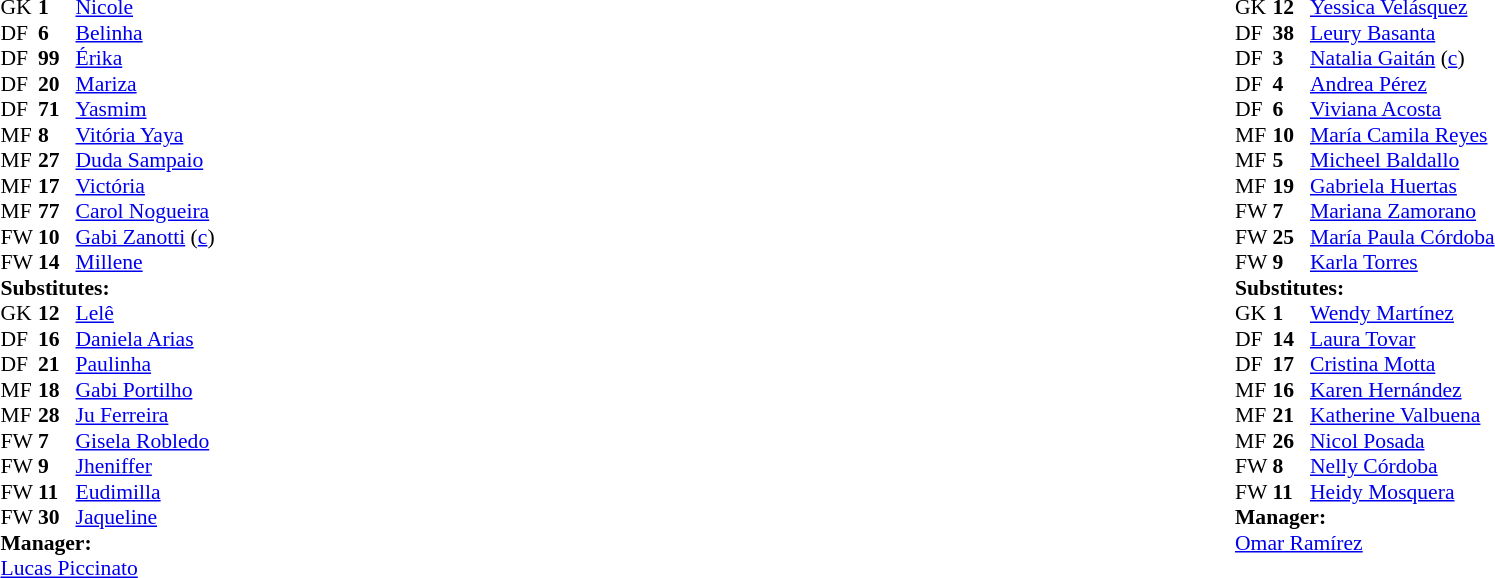<table width="100%">
<tr>
<td style="vertical-align:top; width:40%"><br><table style="font-size: 90%" cellspacing="0" cellpadding="0">
<tr>
<th width=25></th>
<th width=25></th>
</tr>
<tr>
<td>GK</td>
<td><strong>1</strong></td>
<td> <a href='#'>Nicole</a></td>
</tr>
<tr>
<td>DF</td>
<td><strong>6</strong></td>
<td> <a href='#'>Belinha</a></td>
</tr>
<tr>
<td>DF</td>
<td><strong>99</strong></td>
<td> <a href='#'>Érika</a></td>
<td></td>
</tr>
<tr>
<td>DF</td>
<td><strong>20</strong></td>
<td> <a href='#'>Mariza</a></td>
</tr>
<tr>
<td>DF</td>
<td><strong>71</strong></td>
<td> <a href='#'>Yasmim</a></td>
</tr>
<tr>
<td>MF</td>
<td><strong>8</strong></td>
<td> <a href='#'>Vitória Yaya</a></td>
</tr>
<tr>
<td>MF</td>
<td><strong>27</strong></td>
<td> <a href='#'>Duda Sampaio</a></td>
<td></td>
</tr>
<tr>
<td>MF</td>
<td><strong>17</strong></td>
<td> <a href='#'>Victória</a></td>
</tr>
<tr>
<td>MF</td>
<td><strong>77</strong></td>
<td> <a href='#'>Carol Nogueira</a></td>
<td></td>
</tr>
<tr>
<td>FW</td>
<td><strong>10</strong></td>
<td> <a href='#'>Gabi Zanotti</a> (<a href='#'>c</a>)</td>
<td></td>
</tr>
<tr>
<td>FW</td>
<td><strong>14</strong></td>
<td> <a href='#'>Millene</a></td>
<td></td>
</tr>
<tr>
<td colspan=3><strong>Substitutes:</strong></td>
</tr>
<tr>
<td>GK</td>
<td><strong>12</strong></td>
<td> <a href='#'>Lelê</a></td>
</tr>
<tr>
<td>DF</td>
<td><strong>16</strong></td>
<td> <a href='#'>Daniela Arias</a></td>
<td></td>
</tr>
<tr>
<td>DF</td>
<td><strong>21</strong></td>
<td> <a href='#'>Paulinha</a></td>
</tr>
<tr>
<td>MF</td>
<td><strong>18</strong></td>
<td> <a href='#'>Gabi Portilho</a></td>
</tr>
<tr>
<td>MF</td>
<td><strong>28</strong></td>
<td> <a href='#'>Ju Ferreira</a></td>
<td></td>
</tr>
<tr>
<td>FW</td>
<td><strong>7</strong></td>
<td> <a href='#'>Gisela Robledo</a></td>
<td></td>
</tr>
<tr>
<td>FW</td>
<td><strong>9</strong></td>
<td> <a href='#'>Jheniffer</a></td>
<td></td>
</tr>
<tr>
<td>FW</td>
<td><strong>11</strong></td>
<td> <a href='#'>Eudimilla</a></td>
<td></td>
</tr>
<tr>
<td>FW</td>
<td><strong>30</strong></td>
<td> <a href='#'>Jaqueline</a></td>
</tr>
<tr>
<td colspan=3><strong>Manager:</strong></td>
</tr>
<tr>
<td colspan="4"> <a href='#'>Lucas Piccinato</a></td>
</tr>
</table>
</td>
<td style="vertical-align:top; width:50%"><br><table cellspacing="0" cellpadding="0" style="font-size:90%; margin:auto">
<tr>
<th width=25></th>
<th width=25></th>
</tr>
<tr>
<td>GK</td>
<td><strong>12</strong></td>
<td> <a href='#'>Yessica Velásquez</a></td>
</tr>
<tr>
<td>DF</td>
<td><strong>38</strong></td>
<td> <a href='#'>Leury Basanta</a></td>
</tr>
<tr>
<td>DF</td>
<td><strong>3</strong></td>
<td> <a href='#'>Natalia Gaitán</a> (<a href='#'>c</a>)</td>
</tr>
<tr>
<td>DF</td>
<td><strong>4</strong></td>
<td> <a href='#'>Andrea Pérez</a></td>
</tr>
<tr>
<td>DF</td>
<td><strong>6</strong></td>
<td> <a href='#'>Viviana Acosta</a></td>
</tr>
<tr>
<td>MF</td>
<td><strong>10</strong></td>
<td> <a href='#'>María Camila Reyes</a></td>
<td></td>
<td></td>
</tr>
<tr>
<td>MF</td>
<td><strong>5</strong></td>
<td> <a href='#'>Micheel Baldallo</a></td>
<td></td>
<td></td>
</tr>
<tr>
<td>MF</td>
<td><strong>19</strong></td>
<td> <a href='#'>Gabriela Huertas</a></td>
<td></td>
<td></td>
</tr>
<tr>
<td>FW</td>
<td><strong>7</strong></td>
<td> <a href='#'>Mariana Zamorano</a></td>
</tr>
<tr>
<td>FW</td>
<td><strong>25</strong></td>
<td> <a href='#'>María Paula Córdoba</a></td>
<td></td>
<td></td>
</tr>
<tr>
<td>FW</td>
<td><strong>9</strong></td>
<td> <a href='#'>Karla Torres</a></td>
</tr>
<tr>
<td colspan=3><strong>Substitutes:</strong></td>
</tr>
<tr>
<td>GK</td>
<td><strong>1</strong></td>
<td> <a href='#'>Wendy Martínez</a></td>
</tr>
<tr>
<td>DF</td>
<td><strong>14</strong></td>
<td> <a href='#'>Laura Tovar</a></td>
</tr>
<tr>
<td>DF</td>
<td><strong>17</strong></td>
<td> <a href='#'>Cristina Motta</a></td>
</tr>
<tr>
<td>MF</td>
<td><strong>16</strong></td>
<td> <a href='#'>Karen Hernández</a></td>
<td></td>
<td></td>
</tr>
<tr>
<td>MF</td>
<td><strong>21</strong></td>
<td> <a href='#'>Katherine Valbuena</a></td>
<td></td>
<td></td>
</tr>
<tr>
<td>MF</td>
<td><strong>26</strong></td>
<td> <a href='#'>Nicol Posada</a></td>
</tr>
<tr>
<td>FW</td>
<td><strong>8</strong></td>
<td> <a href='#'>Nelly Córdoba</a></td>
<td></td>
<td></td>
</tr>
<tr>
<td>FW</td>
<td><strong>11</strong></td>
<td> <a href='#'>Heidy Mosquera</a></td>
<td></td>
<td></td>
</tr>
<tr>
<td></td>
</tr>
<tr>
<td colspan=3><strong>Manager:</strong></td>
</tr>
<tr>
<td colspan="4"> <a href='#'>Omar Ramírez</a></td>
</tr>
</table>
</td>
</tr>
</table>
